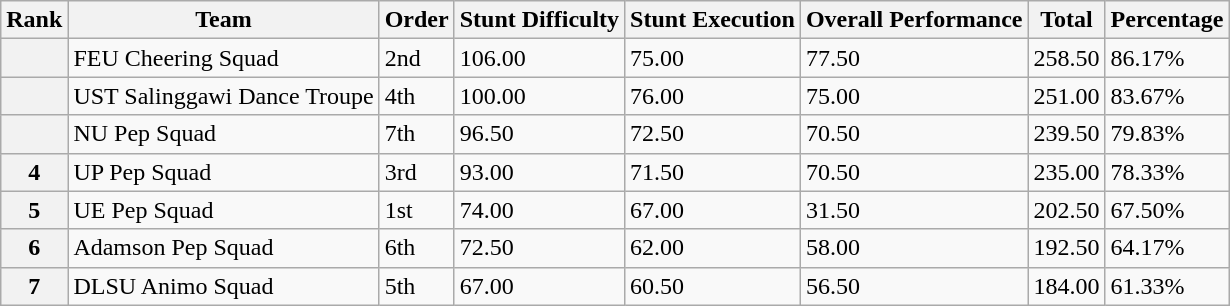<table class="wikitable">
<tr>
<th>Rank</th>
<th>Team</th>
<th>Order</th>
<th>Stunt Difficulty</th>
<th>Stunt Execution</th>
<th>Overall Performance</th>
<th>Total</th>
<th>Percentage</th>
</tr>
<tr>
<th></th>
<td align=left> FEU Cheering Squad</td>
<td>2nd</td>
<td>106.00</td>
<td>75.00</td>
<td>77.50</td>
<td>258.50</td>
<td>86.17%</td>
</tr>
<tr>
<th></th>
<td align=left> UST Salinggawi Dance Troupe</td>
<td>4th</td>
<td>100.00</td>
<td>76.00</td>
<td>75.00</td>
<td>251.00</td>
<td>83.67%</td>
</tr>
<tr>
<th></th>
<td align=left> NU Pep Squad</td>
<td>7th</td>
<td>96.50</td>
<td>72.50</td>
<td>70.50</td>
<td>239.50</td>
<td>79.83%</td>
</tr>
<tr>
<th>4</th>
<td align=left> UP Pep Squad</td>
<td>3rd</td>
<td>93.00</td>
<td>71.50</td>
<td>70.50</td>
<td>235.00</td>
<td>78.33%</td>
</tr>
<tr>
<th>5</th>
<td align=left> UE Pep Squad</td>
<td>1st</td>
<td>74.00</td>
<td>67.00</td>
<td>31.50</td>
<td>202.50</td>
<td>67.50%</td>
</tr>
<tr>
<th>6</th>
<td align=left> Adamson Pep Squad</td>
<td>6th</td>
<td>72.50</td>
<td>62.00</td>
<td>58.00</td>
<td>192.50</td>
<td>64.17%</td>
</tr>
<tr>
<th>7</th>
<td align=left> DLSU Animo Squad</td>
<td>5th</td>
<td>67.00</td>
<td>60.50</td>
<td>56.50</td>
<td>184.00</td>
<td>61.33%</td>
</tr>
</table>
